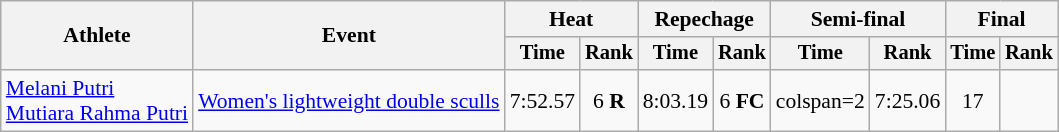<table class="wikitable" style="font-size:90%">
<tr>
<th rowspan="2">Athlete</th>
<th rowspan="2">Event</th>
<th colspan="2">Heat</th>
<th colspan="2">Repechage</th>
<th colspan="2">Semi-final</th>
<th colspan="2">Final</th>
</tr>
<tr style="font-size:95%">
<th>Time</th>
<th>Rank</th>
<th>Time</th>
<th>Rank</th>
<th>Time</th>
<th>Rank</th>
<th>Time</th>
<th>Rank</th>
</tr>
<tr align=center>
<td align=left><a href='#'>Melani Putri</a><br><a href='#'>Mutiara Rahma Putri</a></td>
<td align=left><a href='#'>Women's lightweight double sculls</a></td>
<td>7:52.57</td>
<td>6 <strong>R</strong></td>
<td>8:03.19</td>
<td>6 <strong>FC</strong></td>
<td>colspan=2 </td>
<td>7:25.06</td>
<td>17</td>
</tr>
</table>
